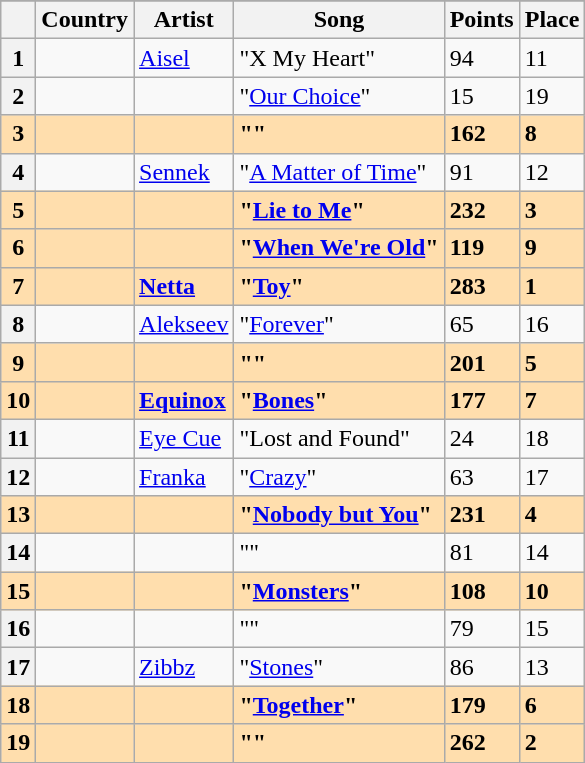<table class="sortable wikitable plainrowheaders">
<tr>
</tr>
<tr>
<th scope="col"></th>
<th scope="col">Country</th>
<th scope="col">Artist</th>
<th scope="col">Song</th>
<th scope="col">Points</th>
<th scope="col">Place</th>
</tr>
<tr>
<th scope="row" style="text-align:center;">1</th>
<td></td>
<td><a href='#'>Aisel</a></td>
<td>"X My Heart"</td>
<td>94</td>
<td>11</td>
</tr>
<tr>
<th scope="row" style="text-align:center;">2</th>
<td></td>
<td></td>
<td>"<a href='#'>Our Choice</a>"</td>
<td>15</td>
<td>19</td>
</tr>
<tr style="font-weight:bold; background:navajowhite;">
<th scope="row" style="text-align:center; font-weight:bold; background:navajowhite;">3</th>
<td></td>
<td></td>
<td>""</td>
<td>162</td>
<td>8</td>
</tr>
<tr>
<th scope="row" style="text-align:center;">4</th>
<td></td>
<td><a href='#'>Sennek</a></td>
<td>"<a href='#'>A Matter of Time</a>"</td>
<td>91</td>
<td>12</td>
</tr>
<tr style="font-weight:bold; background:navajowhite;">
<th scope="row" style="text-align:center; font-weight:bold; background:navajowhite;">5</th>
<td></td>
<td></td>
<td>"<a href='#'>Lie to Me</a>"</td>
<td>232</td>
<td>3</td>
</tr>
<tr style="font-weight:bold; background:navajowhite;">
<th scope="row" style="text-align:center; font-weight:bold; background:navajowhite;">6</th>
<td></td>
<td></td>
<td>"<a href='#'>When We're Old</a>"</td>
<td>119</td>
<td>9</td>
</tr>
<tr style="font-weight:bold; background:navajowhite;">
<th scope="row" style="text-align:center; font-weight:bold; background:navajowhite;">7</th>
<td></td>
<td><a href='#'>Netta</a></td>
<td>"<a href='#'>Toy</a>"</td>
<td>283</td>
<td>1</td>
</tr>
<tr>
<th scope="row" style="text-align:center;">8</th>
<td></td>
<td><a href='#'>Alekseev</a></td>
<td>"<a href='#'>Forever</a>"</td>
<td>65</td>
<td>16</td>
</tr>
<tr style="font-weight:bold; background:navajowhite;">
<th scope="row" style="text-align:center; font-weight:bold; background:navajowhite;">9</th>
<td></td>
<td></td>
<td>""</td>
<td>201</td>
<td>5</td>
</tr>
<tr style="font-weight:bold; background:navajowhite;">
<th scope="row" style="text-align:center; font-weight:bold; background:navajowhite;">10</th>
<td></td>
<td><a href='#'>Equinox</a></td>
<td>"<a href='#'>Bones</a>"</td>
<td>177</td>
<td>7</td>
</tr>
<tr>
<th scope="row" style="text-align:center;">11</th>
<td></td>
<td><a href='#'>Eye Cue</a></td>
<td>"Lost and Found"</td>
<td>24</td>
<td>18</td>
</tr>
<tr>
<th scope="row" style="text-align:center;">12</th>
<td></td>
<td><a href='#'>Franka</a></td>
<td>"<a href='#'>Crazy</a>"</td>
<td>63</td>
<td>17</td>
</tr>
<tr style="font-weight:bold; background:navajowhite;">
<th scope="row" style="text-align:center; font-weight:bold; background:navajowhite;">13</th>
<td></td>
<td></td>
<td>"<a href='#'>Nobody but You</a>"</td>
<td>231</td>
<td>4</td>
</tr>
<tr>
<th scope="row" style="text-align:center;">14</th>
<td></td>
<td></td>
<td>""</td>
<td>81</td>
<td>14</td>
</tr>
<tr style="font-weight:bold; background:navajowhite;">
<th scope="row" style="text-align:center; font-weight:bold; background:navajowhite;">15</th>
<td></td>
<td></td>
<td>"<a href='#'>Monsters</a>"</td>
<td>108</td>
<td>10</td>
</tr>
<tr>
<th scope="row" style="text-align:center;">16</th>
<td></td>
<td></td>
<td>""</td>
<td>79</td>
<td>15</td>
</tr>
<tr>
<th scope="row" style="text-align:center;">17</th>
<td></td>
<td><a href='#'>Zibbz</a></td>
<td>"<a href='#'>Stones</a>"</td>
<td>86</td>
<td>13</td>
</tr>
<tr style="font-weight:bold; background:navajowhite;">
<th scope="row" style="text-align:center; font-weight:bold; background:navajowhite;">18</th>
<td></td>
<td></td>
<td>"<a href='#'>Together</a>"</td>
<td>179</td>
<td>6</td>
</tr>
<tr style="font-weight:bold; background:navajowhite;">
<th scope="row" style="text-align:center; font-weight:bold; background:navajowhite;">19</th>
<td></td>
<td></td>
<td>""</td>
<td>262</td>
<td>2</td>
</tr>
</table>
